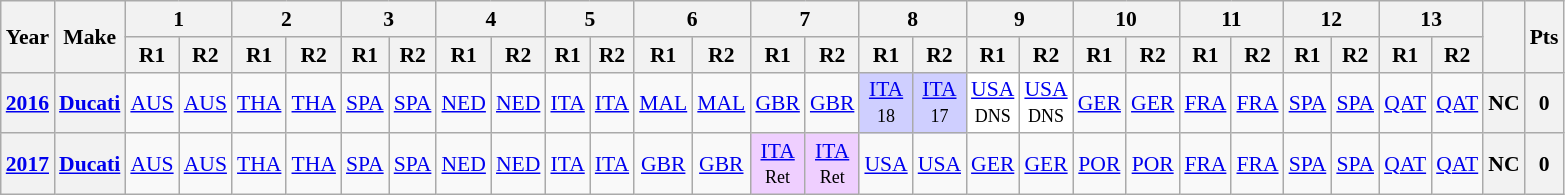<table class="wikitable" style="text-align:center; font-size:90%">
<tr>
<th valign="middle" rowspan=2>Year</th>
<th valign="middle" rowspan=2>Make</th>
<th colspan=2>1</th>
<th colspan=2>2</th>
<th colspan=2>3</th>
<th colspan=2>4</th>
<th colspan=2>5</th>
<th colspan=2>6</th>
<th colspan=2>7</th>
<th colspan=2>8</th>
<th colspan=2>9</th>
<th colspan=2>10</th>
<th colspan=2>11</th>
<th colspan=2>12</th>
<th colspan=2>13</th>
<th rowspan=2></th>
<th rowspan=2>Pts</th>
</tr>
<tr>
<th>R1</th>
<th>R2</th>
<th>R1</th>
<th>R2</th>
<th>R1</th>
<th>R2</th>
<th>R1</th>
<th>R2</th>
<th>R1</th>
<th>R2</th>
<th>R1</th>
<th>R2</th>
<th>R1</th>
<th>R2</th>
<th>R1</th>
<th>R2</th>
<th>R1</th>
<th>R2</th>
<th>R1</th>
<th>R2</th>
<th>R1</th>
<th>R2</th>
<th>R1</th>
<th>R2</th>
<th>R1</th>
<th>R2</th>
</tr>
<tr>
<th><a href='#'>2016</a></th>
<th><a href='#'>Ducati</a></th>
<td><a href='#'>AUS</a></td>
<td><a href='#'>AUS</a></td>
<td><a href='#'>THA</a></td>
<td><a href='#'>THA</a></td>
<td><a href='#'>SPA</a></td>
<td><a href='#'>SPA</a></td>
<td><a href='#'>NED</a></td>
<td><a href='#'>NED</a></td>
<td><a href='#'>ITA</a></td>
<td><a href='#'>ITA</a></td>
<td><a href='#'>MAL</a></td>
<td><a href='#'>MAL</a></td>
<td><a href='#'>GBR</a></td>
<td><a href='#'>GBR</a></td>
<td style="background:#CFCFFF;"><a href='#'>ITA</a><br><small>18</small></td>
<td style="background:#CFCFFF;"><a href='#'>ITA</a><br><small>17</small></td>
<td style="background:#FFFFFF;"><a href='#'>USA</a><br><small>DNS</small></td>
<td style="background:#FFFFFF;"><a href='#'>USA</a><br><small>DNS</small></td>
<td><a href='#'>GER</a></td>
<td><a href='#'>GER</a></td>
<td><a href='#'>FRA</a></td>
<td><a href='#'>FRA</a></td>
<td><a href='#'>SPA</a></td>
<td><a href='#'>SPA</a></td>
<td><a href='#'>QAT</a></td>
<td><a href='#'>QAT</a></td>
<th>NC</th>
<th>0</th>
</tr>
<tr>
<th><a href='#'>2017</a></th>
<th><a href='#'>Ducati</a></th>
<td><a href='#'>AUS</a></td>
<td><a href='#'>AUS</a></td>
<td><a href='#'>THA</a></td>
<td><a href='#'>THA</a></td>
<td><a href='#'>SPA</a></td>
<td><a href='#'>SPA</a></td>
<td><a href='#'>NED</a></td>
<td><a href='#'>NED</a></td>
<td><a href='#'>ITA</a></td>
<td><a href='#'>ITA</a></td>
<td><a href='#'>GBR</a></td>
<td><a href='#'>GBR</a></td>
<td style="background:#efcfff;"><a href='#'>ITA</a><br><small>Ret</small></td>
<td style="background:#efcfff;"><a href='#'>ITA</a><br><small>Ret</small></td>
<td><a href='#'>USA</a></td>
<td><a href='#'>USA</a></td>
<td><a href='#'>GER</a></td>
<td><a href='#'>GER</a></td>
<td><a href='#'>POR</a></td>
<td><a href='#'>POR</a></td>
<td><a href='#'>FRA</a></td>
<td><a href='#'>FRA</a></td>
<td><a href='#'>SPA</a></td>
<td><a href='#'>SPA</a></td>
<td><a href='#'>QAT</a></td>
<td><a href='#'>QAT</a></td>
<th>NC</th>
<th>0</th>
</tr>
</table>
